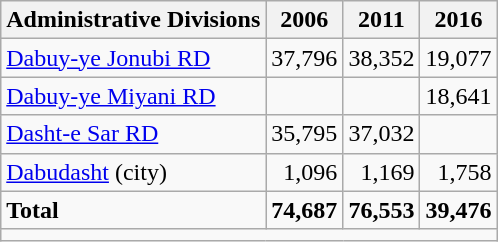<table class="wikitable">
<tr>
<th>Administrative Divisions</th>
<th>2006</th>
<th>2011</th>
<th>2016</th>
</tr>
<tr>
<td><a href='#'>Dabuy-ye Jonubi RD</a></td>
<td style="text-align: right;">37,796</td>
<td style="text-align: right;">38,352</td>
<td style="text-align: right;">19,077</td>
</tr>
<tr>
<td><a href='#'>Dabuy-ye Miyani RD</a></td>
<td style="text-align: right;"></td>
<td style="text-align: right;"></td>
<td style="text-align: right;">18,641</td>
</tr>
<tr>
<td><a href='#'>Dasht-e Sar RD</a></td>
<td style="text-align: right;">35,795</td>
<td style="text-align: right;">37,032</td>
<td style="text-align: right;"></td>
</tr>
<tr>
<td><a href='#'>Dabudasht</a> (city)</td>
<td style="text-align: right;">1,096</td>
<td style="text-align: right;">1,169</td>
<td style="text-align: right;">1,758</td>
</tr>
<tr>
<td><strong>Total</strong></td>
<td style="text-align: right;"><strong>74,687</strong></td>
<td style="text-align: right;"><strong>76,553</strong></td>
<td style="text-align: right;"><strong>39,476</strong></td>
</tr>
<tr>
<td colspan=4></td>
</tr>
</table>
